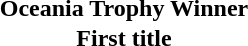<table cellspacing=0 width=100% style="text-align:center; font-weight:bold;">
<tr>
<td></td>
</tr>
<tr>
<td>Oceania Trophy Winner</td>
</tr>
<tr>
<td>First title</td>
</tr>
</table>
